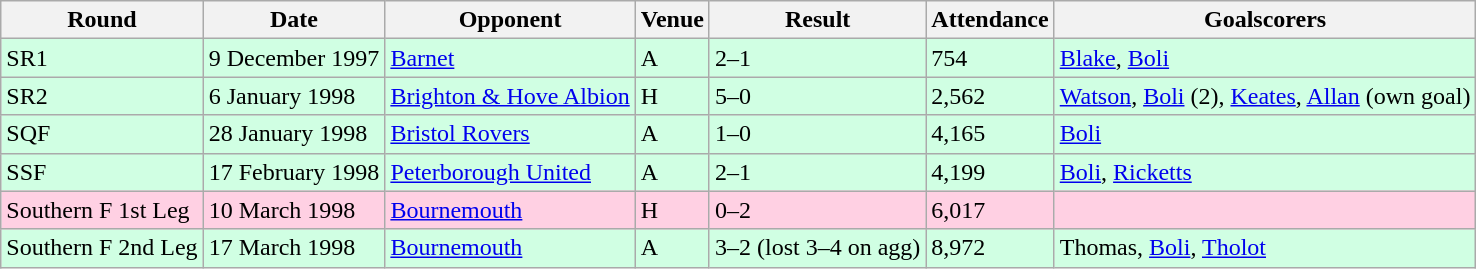<table class="wikitable">
<tr>
<th>Round</th>
<th>Date</th>
<th>Opponent</th>
<th>Venue</th>
<th>Result</th>
<th>Attendance</th>
<th>Goalscorers</th>
</tr>
<tr style="background-color: #d0ffe3;">
<td>SR1</td>
<td>9 December 1997</td>
<td><a href='#'>Barnet</a></td>
<td>A</td>
<td>2–1</td>
<td>754</td>
<td><a href='#'>Blake</a>, <a href='#'>Boli</a></td>
</tr>
<tr style="background-color: #d0ffe3;">
<td>SR2</td>
<td>6 January 1998</td>
<td><a href='#'>Brighton & Hove Albion</a></td>
<td>H</td>
<td>5–0</td>
<td>2,562</td>
<td><a href='#'>Watson</a>, <a href='#'>Boli</a> (2), <a href='#'>Keates</a>, <a href='#'>Allan</a> (own goal)</td>
</tr>
<tr style="background-color: #d0ffe3;">
<td>SQF</td>
<td>28 January 1998</td>
<td><a href='#'>Bristol Rovers</a></td>
<td>A</td>
<td>1–0 </td>
<td>4,165</td>
<td><a href='#'>Boli</a></td>
</tr>
<tr style="background-color: #d0ffe3;">
<td>SSF</td>
<td>17 February 1998</td>
<td><a href='#'>Peterborough United</a></td>
<td>A</td>
<td>2–1</td>
<td>4,199</td>
<td><a href='#'>Boli</a>, <a href='#'>Ricketts</a></td>
</tr>
<tr style="background-color: #ffd0e3;">
<td>Southern F 1st Leg</td>
<td>10 March 1998</td>
<td><a href='#'>Bournemouth</a></td>
<td>H</td>
<td>0–2</td>
<td>6,017</td>
<td></td>
</tr>
<tr style="background-color: #d0ffe3;">
<td>Southern F 2nd Leg</td>
<td>17 March 1998</td>
<td><a href='#'>Bournemouth</a></td>
<td>A</td>
<td>3–2 (lost 3–4 on agg)</td>
<td>8,972</td>
<td>Thomas, <a href='#'>Boli</a>, <a href='#'>Tholot</a></td>
</tr>
</table>
